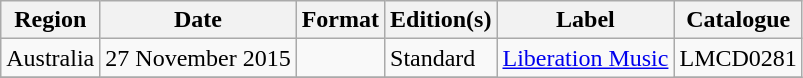<table class="wikitable plainrowheaders">
<tr>
<th scope="col">Region</th>
<th scope="col">Date</th>
<th scope="col">Format</th>
<th scope="col">Edition(s)</th>
<th scope="col">Label</th>
<th scope="col">Catalogue</th>
</tr>
<tr>
<td>Australia</td>
<td>27 November 2015</td>
<td></td>
<td>Standard</td>
<td rowspan="2"><a href='#'>Liberation Music</a></td>
<td>LMCD0281</td>
</tr>
<tr>
</tr>
</table>
